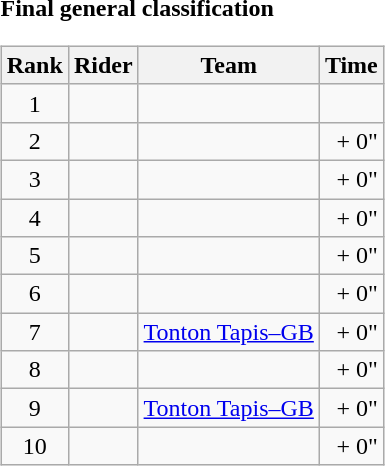<table>
<tr>
<td><strong>Final general classification</strong><br><table class="wikitable">
<tr>
<th scope="col">Rank</th>
<th scope="col">Rider</th>
<th scope="col">Team</th>
<th scope="col">Time</th>
</tr>
<tr>
<td style="text-align:center;">1</td>
<td></td>
<td></td>
<td style="text-align:right;"></td>
</tr>
<tr>
<td style="text-align:center;">2</td>
<td></td>
<td></td>
<td style="text-align:right;">+ 0"</td>
</tr>
<tr>
<td style="text-align:center;">3</td>
<td></td>
<td></td>
<td style="text-align:right;">+ 0"</td>
</tr>
<tr>
<td style="text-align:center;">4</td>
<td></td>
<td></td>
<td style="text-align:right;">+ 0"</td>
</tr>
<tr>
<td style="text-align:center;">5</td>
<td></td>
<td></td>
<td style="text-align:right;">+ 0"</td>
</tr>
<tr>
<td style="text-align:center;">6</td>
<td></td>
<td></td>
<td style="text-align:right;">+ 0"</td>
</tr>
<tr>
<td style="text-align:center;">7</td>
<td></td>
<td><a href='#'>Tonton Tapis–GB</a></td>
<td style="text-align:right;">+ 0"</td>
</tr>
<tr>
<td style="text-align:center;">8</td>
<td></td>
<td></td>
<td style="text-align:right;">+ 0"</td>
</tr>
<tr>
<td style="text-align:center;">9</td>
<td></td>
<td><a href='#'>Tonton Tapis–GB</a></td>
<td style="text-align:right;">+ 0"</td>
</tr>
<tr>
<td style="text-align:center;">10</td>
<td></td>
<td></td>
<td style="text-align:right;">+ 0"</td>
</tr>
</table>
</td>
</tr>
</table>
